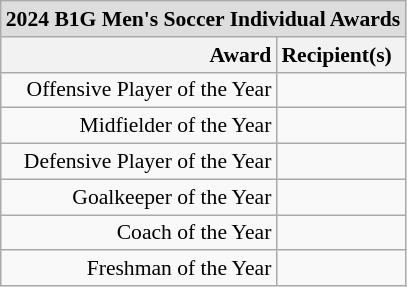<table class="wikitable" style="white-space:nowrap; font-size:90%;">
<tr>
<td colspan="7" style="text-align:center; background:#ddd;"><strong>2024 B1G Men's Soccer Individual Awards</strong></td>
</tr>
<tr>
<th style="text-align:right;">Award</th>
<th style="text-align:left;">Recipient(s)</th>
</tr>
<tr>
<td style="text-align:right;">Offensive Player of the Year</td>
<td style="text-align:left;"></td>
</tr>
<tr>
<td style="text-align:right;">Midfielder of the Year</td>
<td style="text-align:left;"></td>
</tr>
<tr>
<td style="text-align:right;">Defensive Player of the Year</td>
<td style="text-align:left;"></td>
</tr>
<tr>
<td style="text-align:right;">Goalkeeper of the Year</td>
<td style="text-align:left;"></td>
</tr>
<tr>
<td style="text-align:right;">Coach of the Year</td>
<td style="text-align:left;"></td>
</tr>
<tr>
<td style="text-align:right;">Freshman of the Year</td>
<td style="text-align:left;"></td>
</tr>
</table>
